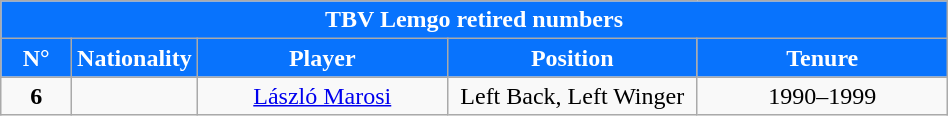<table class="wikitable" style="font-size:100%; text-align:center; width:50%">
<tr>
<th colspan=5 style="background-color:#0873FD;color:#FFFFFF;text-align:center;">TBV Lemgo retired numbers</th>
</tr>
<tr>
<th style="width:40px; background:#0873FD; color:#FFFFFF;">N°</th>
<th style="width:40px; background:#0873FD; color:#FFFFFF;">Nationality</th>
<th style="width:160px; background:#0873FD; color:#FFFFFF;">Player</th>
<th style="width:160px; background:#0873FD; color:#FFFFFF;">Position</th>
<th style="width:160px; background:#0873FD; color:#FFFFFF;">Tenure</th>
</tr>
<tr>
<td><strong>6</strong></td>
<td></td>
<td><a href='#'>László Marosi</a></td>
<td>Left Back, Left Winger</td>
<td>1990–1999</td>
</tr>
</table>
